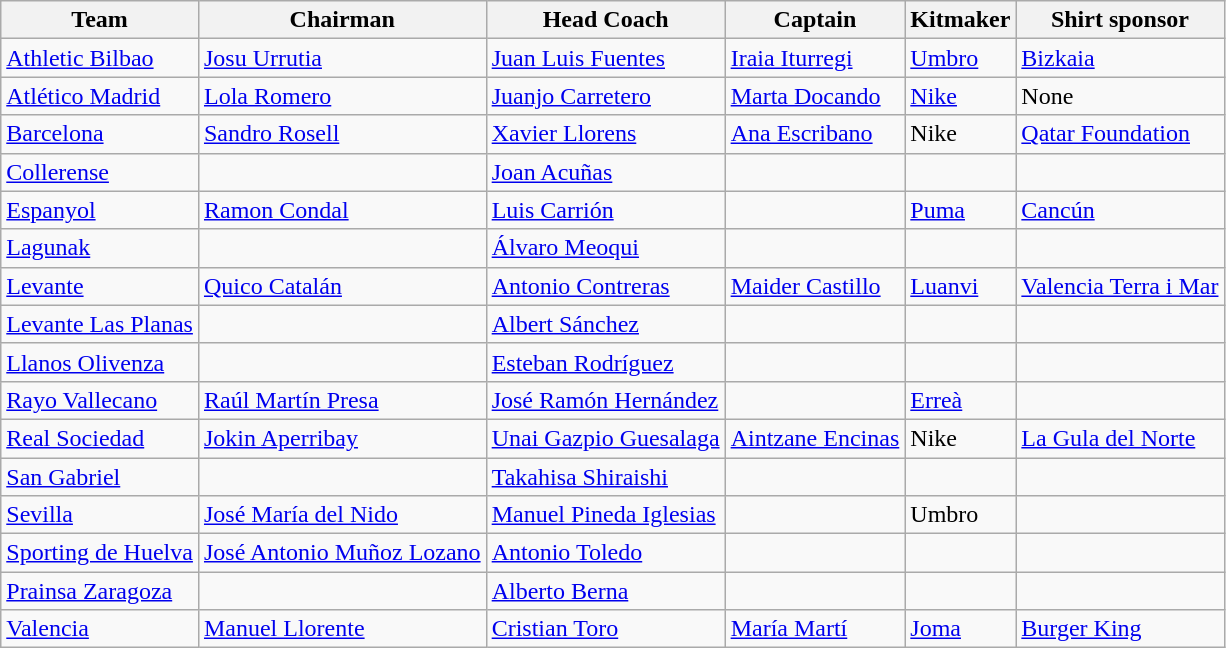<table class="wikitable sortable" style="text-align: left;">
<tr>
<th>Team</th>
<th>Chairman</th>
<th>Head Coach</th>
<th>Captain</th>
<th>Kitmaker</th>
<th>Shirt sponsor</th>
</tr>
<tr>
<td><a href='#'>Athletic Bilbao</a></td>
<td> <a href='#'>Josu Urrutia</a></td>
<td> <a href='#'>Juan Luis Fuentes</a></td>
<td> <a href='#'>Iraia Iturregi</a></td>
<td><a href='#'>Umbro</a></td>
<td><a href='#'>Bizkaia</a></td>
</tr>
<tr>
<td><a href='#'>Atlético Madrid</a></td>
<td> <a href='#'>Lola Romero</a></td>
<td> <a href='#'>Juanjo Carretero</a></td>
<td> <a href='#'>Marta Docando</a></td>
<td><a href='#'>Nike</a></td>
<td>None</td>
</tr>
<tr>
<td><a href='#'>Barcelona</a></td>
<td> <a href='#'>Sandro Rosell</a></td>
<td> <a href='#'>Xavier Llorens</a></td>
<td> <a href='#'>Ana Escribano</a></td>
<td>Nike</td>
<td><a href='#'>Qatar Foundation</a></td>
</tr>
<tr>
<td><a href='#'>Collerense</a></td>
<td></td>
<td> <a href='#'>Joan Acuñas</a></td>
<td></td>
<td></td>
<td></td>
</tr>
<tr>
<td><a href='#'>Espanyol</a></td>
<td> <a href='#'>Ramon Condal</a></td>
<td> <a href='#'>Luis Carrión</a></td>
<td></td>
<td><a href='#'>Puma</a></td>
<td><a href='#'>Cancún</a></td>
</tr>
<tr>
<td><a href='#'>Lagunak</a></td>
<td></td>
<td> <a href='#'>Álvaro Meoqui</a></td>
<td></td>
<td></td>
<td></td>
</tr>
<tr>
<td><a href='#'>Levante</a></td>
<td> <a href='#'>Quico Catalán</a></td>
<td> <a href='#'>Antonio Contreras</a></td>
<td> <a href='#'>Maider Castillo</a></td>
<td><a href='#'>Luanvi</a></td>
<td><a href='#'>Valencia Terra i Mar</a></td>
</tr>
<tr>
<td><a href='#'>Levante Las Planas</a></td>
<td></td>
<td> <a href='#'>Albert Sánchez</a></td>
<td></td>
<td></td>
<td></td>
</tr>
<tr>
<td><a href='#'>Llanos Olivenza</a></td>
<td></td>
<td> <a href='#'>Esteban Rodríguez</a></td>
<td></td>
<td></td>
<td></td>
</tr>
<tr>
<td><a href='#'>Rayo Vallecano</a></td>
<td> <a href='#'>Raúl Martín Presa</a></td>
<td> <a href='#'>José Ramón Hernández</a></td>
<td></td>
<td><a href='#'>Erreà</a></td>
<td></td>
</tr>
<tr>
<td><a href='#'>Real Sociedad</a></td>
<td> <a href='#'>Jokin Aperribay</a></td>
<td> <a href='#'>Unai Gazpio Guesalaga</a></td>
<td> <a href='#'>Aintzane Encinas</a></td>
<td>Nike</td>
<td><a href='#'>La Gula del Norte</a></td>
</tr>
<tr>
<td><a href='#'>San Gabriel</a></td>
<td></td>
<td> <a href='#'>Takahisa Shiraishi</a></td>
<td></td>
<td></td>
<td></td>
</tr>
<tr>
<td><a href='#'>Sevilla</a></td>
<td> <a href='#'>José María del Nido</a></td>
<td> <a href='#'>Manuel Pineda Iglesias</a></td>
<td></td>
<td>Umbro</td>
<td></td>
</tr>
<tr>
<td><a href='#'>Sporting de Huelva</a></td>
<td> <a href='#'>José Antonio Muñoz Lozano</a></td>
<td> <a href='#'>Antonio Toledo</a></td>
<td></td>
<td></td>
<td></td>
</tr>
<tr>
<td><a href='#'>Prainsa Zaragoza</a></td>
<td></td>
<td> <a href='#'>Alberto Berna</a></td>
<td></td>
<td></td>
<td></td>
</tr>
<tr>
<td><a href='#'>Valencia</a></td>
<td> <a href='#'>Manuel Llorente</a></td>
<td> <a href='#'>Cristian Toro</a></td>
<td> <a href='#'>María Martí</a></td>
<td><a href='#'>Joma</a></td>
<td><a href='#'>Burger King</a></td>
</tr>
</table>
